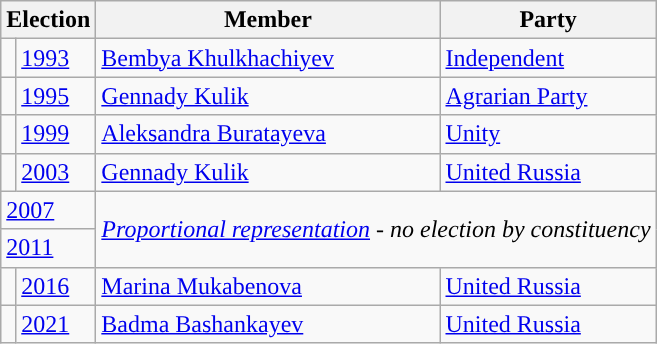<table class="wikitable">
<tr>
<th colspan="2">Election</th>
<th>Member</th>
<th>Party</th>
</tr>
<tr>
<td style="background-color:"></td>
<td><a href='#'>1993</a></td>
<td><a href='#'>Bembya Khulkhachiyev</a></td>
<td><a href='#'>Independent</a></td>
</tr>
<tr>
<td style="background-color:"></td>
<td><a href='#'>1995</a></td>
<td><a href='#'>Gennady Kulik</a></td>
<td><a href='#'>Agrarian Party</a></td>
</tr>
<tr>
<td style="background-color:"></td>
<td><a href='#'>1999</a></td>
<td><a href='#'>Aleksandra Buratayeva</a></td>
<td><a href='#'>Unity</a></td>
</tr>
<tr>
<td style="background-color:"></td>
<td><a href='#'>2003</a></td>
<td><a href='#'>Gennady Kulik</a></td>
<td><a href='#'>United Russia</a></td>
</tr>
<tr>
<td colspan=2><a href='#'>2007</a></td>
<td colspan=2 rowspan=2><em><a href='#'>Proportional representation</a> - no election by constituency</em></td>
</tr>
<tr>
<td colspan=2><a href='#'>2011</a></td>
</tr>
<tr>
<td style="background-color: "></td>
<td><a href='#'>2016</a></td>
<td><a href='#'>Marina Mukabenova</a></td>
<td><a href='#'>United Russia</a></td>
</tr>
<tr>
<td style="background-color: "></td>
<td><a href='#'>2021</a></td>
<td><a href='#'>Badma Bashankayev</a></td>
<td><a href='#'>United Russia</a></td>
</tr>
</table>
